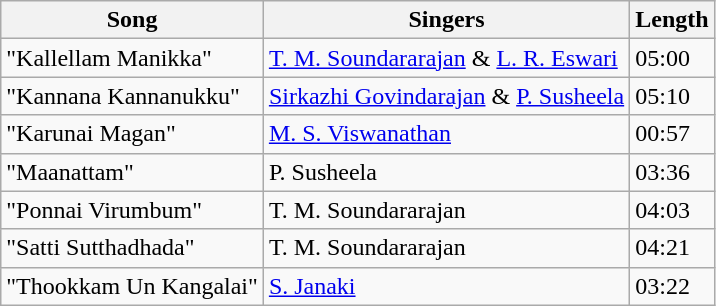<table class="wikitable">
<tr>
<th>Song</th>
<th>Singers</th>
<th>Length</th>
</tr>
<tr>
<td>"Kallellam Manikka"</td>
<td><a href='#'>T. M. Soundararajan</a> & <a href='#'>L. R. Eswari</a></td>
<td>05:00</td>
</tr>
<tr>
<td>"Kannana Kannanukku"</td>
<td><a href='#'>Sirkazhi Govindarajan</a> & <a href='#'>P. Susheela</a></td>
<td>05:10</td>
</tr>
<tr>
<td>"Karunai Magan"</td>
<td><a href='#'>M. S. Viswanathan</a></td>
<td>00:57</td>
</tr>
<tr>
<td>"Maanattam"</td>
<td>P. Susheela</td>
<td>03:36</td>
</tr>
<tr>
<td>"Ponnai Virumbum"</td>
<td>T. M. Soundararajan</td>
<td>04:03</td>
</tr>
<tr>
<td>"Satti Sutthadhada"</td>
<td>T. M. Soundararajan</td>
<td>04:21</td>
</tr>
<tr>
<td>"Thookkam Un Kangalai"</td>
<td><a href='#'>S. Janaki</a></td>
<td>03:22</td>
</tr>
</table>
